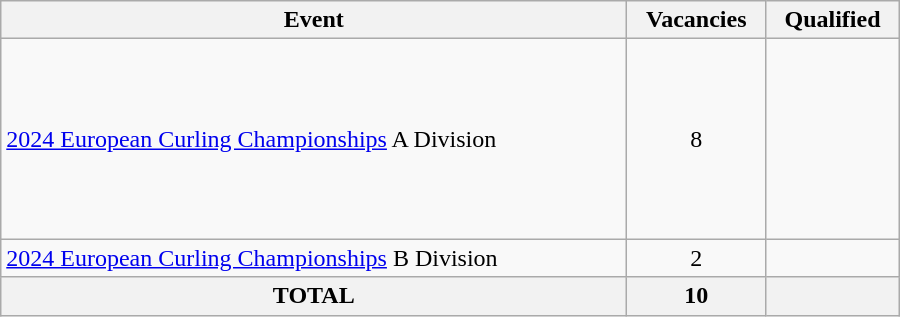<table class="wikitable" style="width:600px;">
<tr>
<th>Event</th>
<th>Vacancies</th>
<th>Qualified</th>
</tr>
<tr>
<td><a href='#'>2024 European Curling Championships</a> A Division</td>
<td align=center>8</td>
<td><br><br><br><br><br><br><br></td>
</tr>
<tr>
<td><a href='#'>2024 European Curling Championships</a> B Division</td>
<td align=center>2</td>
<td><br></td>
</tr>
<tr>
<th>TOTAL</th>
<th>10</th>
<th></th>
</tr>
</table>
